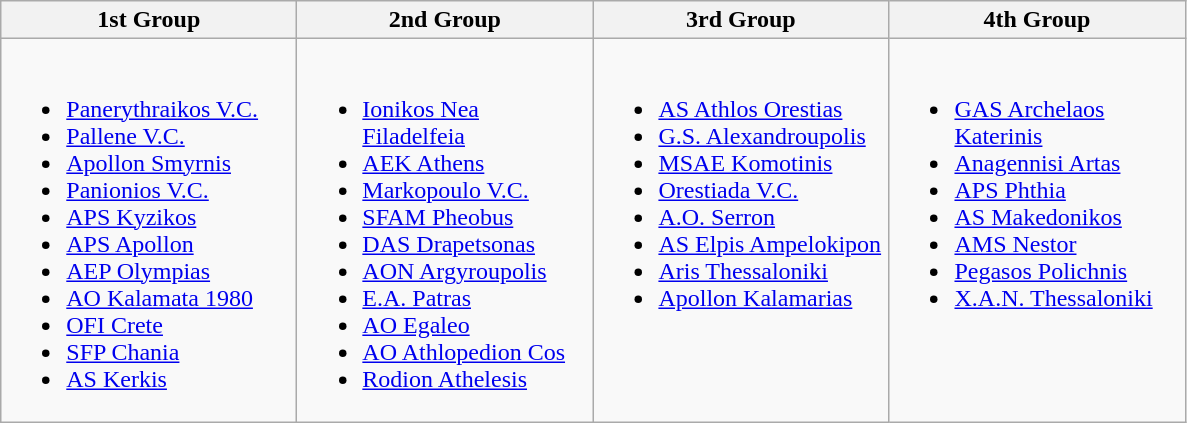<table class="wikitable">
<tr>
<th width="190">1st  Group</th>
<th width="190">2nd Group</th>
<th width="190">3rd Group</th>
<th width="190">4th Group</th>
</tr>
<tr>
<td valign="top"><br><ul><li><a href='#'>Panerythraikos V.C.</a></li><li><a href='#'>Pallene V.C.</a></li><li><a href='#'>Apollon Smyrnis</a></li><li><a href='#'>Panionios V.C.</a></li><li><a href='#'>APS Kyzikos</a></li><li><a href='#'>APS Apollon</a></li><li><a href='#'>AEP Olympias</a></li><li><a href='#'>AO Kalamata 1980</a></li><li><a href='#'>OFI Crete</a></li><li><a href='#'>SFP Chania</a></li><li><a href='#'>AS Kerkis</a></li></ul></td>
<td valign="top"><br><ul><li><a href='#'>Ionikos Nea Filadelfeia</a></li><li><a href='#'>AEK Athens</a></li><li><a href='#'>Markopoulo V.C.</a></li><li><a href='#'>SFAM Pheobus</a></li><li><a href='#'>DAS Drapetsonas</a></li><li><a href='#'>AON Argyroupolis</a></li><li><a href='#'>E.A. Patras</a></li><li><a href='#'>AO Egaleo</a></li><li><a href='#'>AO Athlopedion Cos</a></li><li><a href='#'>Rodion Athelesis</a></li></ul></td>
<td valign="top"><br><ul><li><a href='#'>AS Athlos Orestias</a></li><li><a href='#'>G.S. Alexandroupolis</a></li><li><a href='#'>MSAE Komotinis</a></li><li><a href='#'>Orestiada V.C.</a></li><li><a href='#'>A.O. Serron</a></li><li><a href='#'>AS Elpis Ampelokipon</a></li><li><a href='#'>Aris Thessaloniki</a></li><li><a href='#'>Apollon Kalamarias</a></li></ul></td>
<td valign="top"><br><ul><li><a href='#'>GAS Archelaos Katerinis</a></li><li><a href='#'>Anagennisi Artas</a></li><li><a href='#'>APS Phthia</a></li><li><a href='#'>AS Makedonikos</a></li><li><a href='#'>AMS Nestor</a></li><li><a href='#'>Pegasos Polichnis</a></li><li><a href='#'>X.A.N. Thessaloniki</a></li></ul></td>
</tr>
</table>
